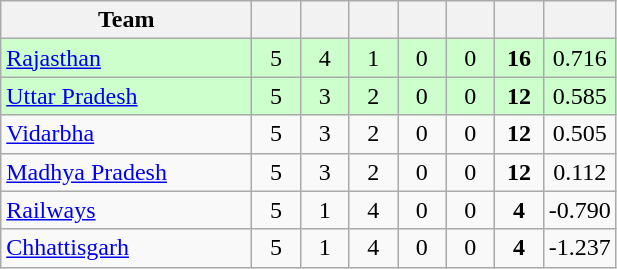<table class="wikitable" style="text-align:center">
<tr>
<th style="width:160px">Team</th>
<th style="width:25px"></th>
<th style="width:25px"></th>
<th style="width:25px"></th>
<th style="width:25px"></th>
<th style="width:25px"></th>
<th style="width:25px"></th>
<th style="width:25px"></th>
</tr>
<tr style="background:#cfc;">
<td style="text-align:left"><a href='#'>Rajasthan</a></td>
<td>5</td>
<td>4</td>
<td>1</td>
<td>0</td>
<td>0</td>
<td><strong>16</strong></td>
<td>0.716</td>
</tr>
<tr style="background:#cfc;">
<td style="text-align:left"><a href='#'>Uttar Pradesh</a></td>
<td>5</td>
<td>3</td>
<td>2</td>
<td>0</td>
<td>0</td>
<td><strong>12</strong></td>
<td>0.585</td>
</tr>
<tr>
<td style="text-align:left"><a href='#'>Vidarbha</a></td>
<td>5</td>
<td>3</td>
<td>2</td>
<td>0</td>
<td>0</td>
<td><strong>12</strong></td>
<td>0.505</td>
</tr>
<tr>
<td style="text-align:left"><a href='#'>Madhya Pradesh</a></td>
<td>5</td>
<td>3</td>
<td>2</td>
<td>0</td>
<td>0</td>
<td><strong>12</strong></td>
<td>0.112</td>
</tr>
<tr>
<td style="text-align:left"><a href='#'>Railways</a></td>
<td>5</td>
<td>1</td>
<td>4</td>
<td>0</td>
<td>0</td>
<td><strong>4</strong></td>
<td>-0.790</td>
</tr>
<tr>
<td style="text-align:left"><a href='#'>Chhattisgarh</a></td>
<td>5</td>
<td>1</td>
<td>4</td>
<td>0</td>
<td>0</td>
<td><strong>4</strong></td>
<td>-1.237</td>
</tr>
</table>
